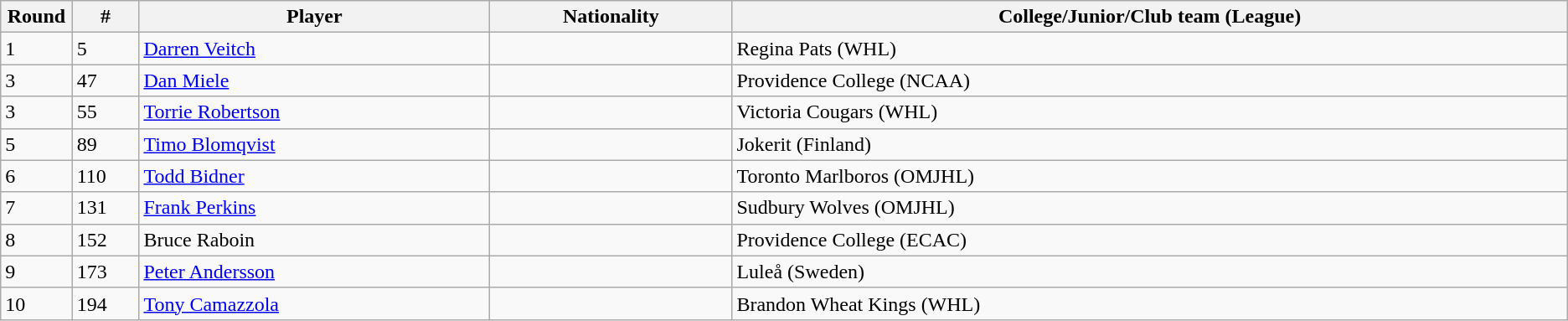<table class="wikitable">
<tr align="center">
<th bgcolor="#DDDDFF" width="4.0%">Round</th>
<th bgcolor="#DDDDFF" width="4.0%">#</th>
<th bgcolor="#DDDDFF" width="21.0%">Player</th>
<th bgcolor="#DDDDFF" width="14.5%">Nationality</th>
<th bgcolor="#DDDDFF" width="50.0%">College/Junior/Club team (League)</th>
</tr>
<tr>
<td>1</td>
<td>5</td>
<td><a href='#'>Darren Veitch</a></td>
<td></td>
<td>Regina Pats (WHL)</td>
</tr>
<tr>
<td>3</td>
<td>47</td>
<td><a href='#'>Dan Miele</a></td>
<td></td>
<td>Providence College (NCAA)</td>
</tr>
<tr>
<td>3</td>
<td>55</td>
<td><a href='#'>Torrie Robertson</a></td>
<td></td>
<td>Victoria Cougars (WHL)</td>
</tr>
<tr>
<td>5</td>
<td>89</td>
<td><a href='#'>Timo Blomqvist</a></td>
<td></td>
<td>Jokerit (Finland)</td>
</tr>
<tr>
<td>6</td>
<td>110</td>
<td><a href='#'>Todd Bidner</a></td>
<td></td>
<td>Toronto Marlboros (OMJHL)</td>
</tr>
<tr>
<td>7</td>
<td>131</td>
<td><a href='#'>Frank Perkins</a></td>
<td></td>
<td>Sudbury Wolves (OMJHL)</td>
</tr>
<tr>
<td>8</td>
<td>152</td>
<td>Bruce Raboin</td>
<td></td>
<td>Providence College (ECAC)</td>
</tr>
<tr>
<td>9</td>
<td>173</td>
<td><a href='#'>Peter Andersson</a></td>
<td></td>
<td>Luleå (Sweden)</td>
</tr>
<tr>
<td>10</td>
<td>194</td>
<td><a href='#'>Tony Camazzola</a></td>
<td></td>
<td>Brandon Wheat Kings (WHL)</td>
</tr>
</table>
